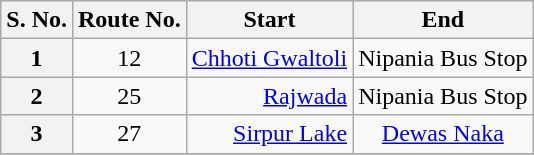<table class="sortable plainrowheaders wikitable">
<tr>
<th scope="col">S. No.</th>
<th scope="col">Route No.</th>
<th scope="col">Start</th>
<th scope="col">End</th>
</tr>
<tr>
<th scope="row" style=text-align:center>1</th>
<td align=center>12</td>
<td align=right><a href='#'>Chhoti Gwaltoli</a></td>
<td align=center>Nipania Bus Stop</td>
</tr>
<tr>
<th scope="row" style=text-align:center>2</th>
<td align=center>25</td>
<td align=right><a href='#'>Rajwada</a></td>
<td align=center>Nipania Bus Stop</td>
</tr>
<tr>
<th scope="row" style=text-align:center>3</th>
<td align=center>27</td>
<td align=right><a href='#'>Sirpur Lake</a></td>
<td align=center><a href='#'>Dewas Naka</a></td>
</tr>
<tr>
</tr>
</table>
